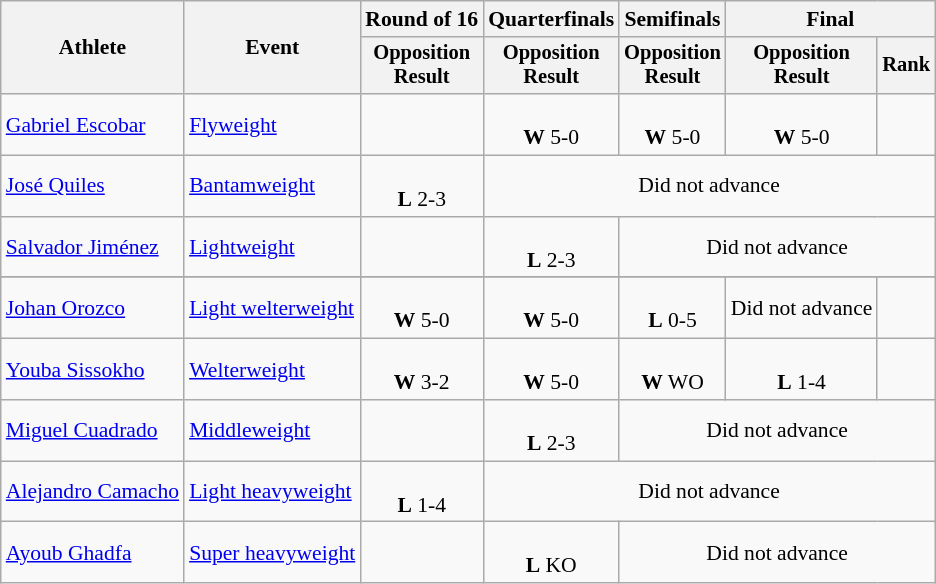<table class="wikitable" style="font-size:90%">
<tr>
<th rowspan=2>Athlete</th>
<th rowspan=2>Event</th>
<th>Round of 16</th>
<th>Quarterfinals</th>
<th>Semifinals</th>
<th colspan=2>Final</th>
</tr>
<tr style="font-size:95%">
<th>Opposition<br>Result</th>
<th>Opposition<br>Result</th>
<th>Opposition<br>Result</th>
<th>Opposition<br>Result</th>
<th>Rank</th>
</tr>
<tr align=center>
<td align=left><a href='#'>Gabriel Escobar</a></td>
<td align=left><a href='#'>Flyweight</a></td>
<td></td>
<td><br><strong>W</strong> 5-0</td>
<td><br><strong>W</strong> 5-0</td>
<td><br><strong>W</strong> 5-0</td>
<td></td>
</tr>
<tr align=center>
<td align=left><a href='#'>José Quiles</a></td>
<td align=left><a href='#'>Bantamweight</a></td>
<td><br><strong>L</strong> 2-3</td>
<td colspan=4>Did not advance</td>
</tr>
<tr align=center>
<td align=left><a href='#'>Salvador Jiménez</a></td>
<td align=left><a href='#'>Lightweight</a></td>
<td></td>
<td><br><strong>L</strong> 2-3</td>
<td colspan=3>Did not advance</td>
</tr>
<tr align=center>
</tr>
<tr align=center>
<td align=left><a href='#'>Johan Orozco</a></td>
<td align=left><a href='#'>Light welterweight</a></td>
<td><br><strong>W</strong> 5-0</td>
<td><br><strong>W</strong> 5-0</td>
<td><br><strong>L</strong> 0-5</td>
<td>Did not advance</td>
<td></td>
</tr>
<tr align=center>
<td align=left><a href='#'>Youba Sissokho</a></td>
<td align=left><a href='#'>Welterweight</a></td>
<td><br><strong>W</strong> 3-2</td>
<td><br><strong>W</strong> 5-0</td>
<td><br><strong>W</strong> WO</td>
<td><br><strong>L</strong> 1-4</td>
<td></td>
</tr>
<tr align=center>
<td align=left><a href='#'>Miguel Cuadrado</a></td>
<td align=left><a href='#'>Middleweight</a></td>
<td></td>
<td><br><strong>L</strong> 2-3</td>
<td colspan=3>Did not advance</td>
</tr>
<tr align=center>
<td align=left><a href='#'>Alejandro Camacho</a></td>
<td align=left><a href='#'>Light heavyweight</a></td>
<td><br><strong>L</strong> 1-4</td>
<td colspan=4>Did not advance</td>
</tr>
<tr align=center>
<td align=left><a href='#'>Ayoub Ghadfa</a></td>
<td align=left><a href='#'>Super heavyweight</a></td>
<td></td>
<td><br><strong>L</strong> KO</td>
<td colspan=3>Did not advance</td>
</tr>
</table>
